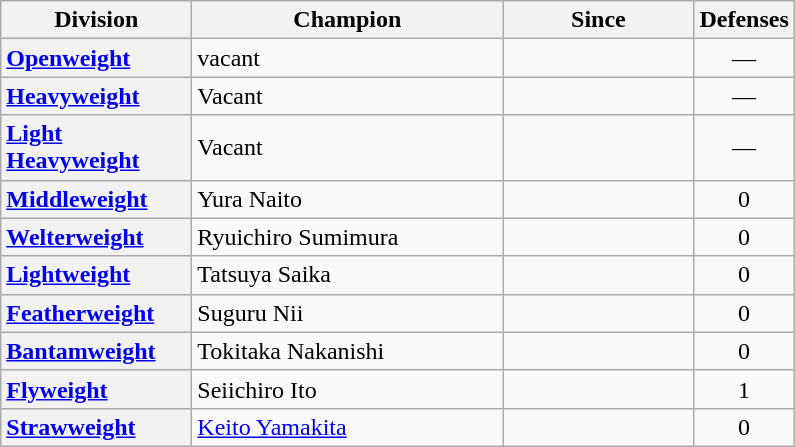<table class="wikitable sortable">
<tr>
<th width=120>Division</th>
<th width=200>Champion</th>
<th width=120>Since</th>
<th>Defenses</th>
</tr>
<tr>
<th style="text-align:left;"><a href='#'>Openweight</a></th>
<td>vacant</td>
<td></td>
<td align=center>—</td>
</tr>
<tr>
<th style="text-align:left;"><a href='#'>Heavyweight</a></th>
<td>Vacant</td>
<td></td>
<td align=center>—</td>
</tr>
<tr>
<th style="text-align:left;"><a href='#'>Light Heavyweight</a></th>
<td>Vacant</td>
<td></td>
<td align=center>—</td>
</tr>
<tr>
<th style="text-align:left;"><a href='#'>Middleweight</a></th>
<td> Yura Naito</td>
<td></td>
<td align=center>0</td>
</tr>
<tr>
<th style="text-align:left;"><a href='#'>Welterweight</a></th>
<td> Ryuichiro Sumimura</td>
<td></td>
<td align=center>0</td>
</tr>
<tr>
<th style="text-align:left;"><a href='#'>Lightweight</a></th>
<td> Tatsuya Saika</td>
<td></td>
<td align=center>0</td>
</tr>
<tr>
<th style="text-align:left;"><a href='#'>Featherweight</a></th>
<td> Suguru Nii</td>
<td></td>
<td align=center>0</td>
</tr>
<tr>
<th style="text-align:left;"><a href='#'>Bantamweight</a></th>
<td> Tokitaka Nakanishi</td>
<td></td>
<td align=center>0</td>
</tr>
<tr>
<th style="text-align:left;"><a href='#'>Flyweight</a></th>
<td> Seiichiro Ito</td>
<td></td>
<td align=center>1</td>
</tr>
<tr>
<th style="text-align:left;"><a href='#'>Strawweight</a></th>
<td> <a href='#'>Keito Yamakita</a></td>
<td></td>
<td align=center>0</td>
</tr>
</table>
